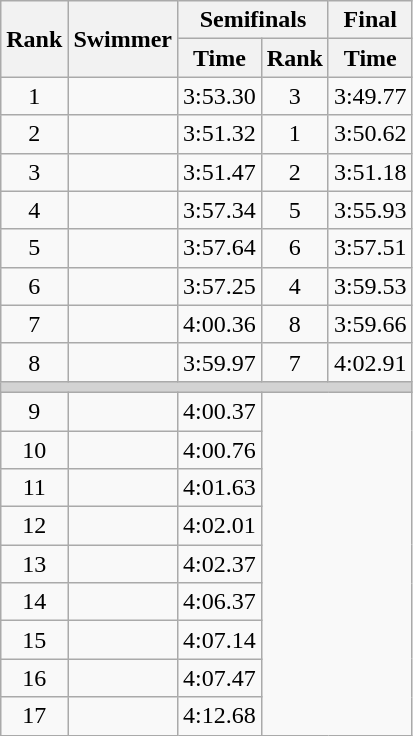<table class="wikitable" style="text-align:center;">
<tr>
<th rowspan="2">Rank</th>
<th rowspan="2">Swimmer</th>
<th colspan="2">Semifinals</th>
<th>Final</th>
</tr>
<tr>
<th>Time</th>
<th>Rank</th>
<th>Time</th>
</tr>
<tr>
<td>1</td>
<td align="left"></td>
<td>3:53.30</td>
<td>3</td>
<td>3:49.77</td>
</tr>
<tr>
<td>2</td>
<td align="left"></td>
<td>3:51.32</td>
<td>1</td>
<td>3:50.62</td>
</tr>
<tr>
<td>3</td>
<td align="left"></td>
<td>3:51.47</td>
<td>2</td>
<td>3:51.18</td>
</tr>
<tr>
<td>4</td>
<td align="left"></td>
<td>3:57.34</td>
<td>5</td>
<td>3:55.93</td>
</tr>
<tr>
<td>5</td>
<td align="left"></td>
<td>3:57.64</td>
<td>6</td>
<td>3:57.51</td>
</tr>
<tr>
<td>6</td>
<td align="left"></td>
<td>3:57.25</td>
<td>4</td>
<td>3:59.53</td>
</tr>
<tr>
<td>7</td>
<td align="left"></td>
<td>4:00.36</td>
<td>8</td>
<td>3:59.66</td>
</tr>
<tr>
<td>8</td>
<td align="left"></td>
<td>3:59.97</td>
<td>7</td>
<td>4:02.91</td>
</tr>
<tr>
<td colspan=5 bgcolor=lightgray></td>
</tr>
<tr>
<td>9</td>
<td align="left"></td>
<td>4:00.37</td>
<td colspan="2" rowspan=9></td>
</tr>
<tr>
<td>10</td>
<td align="left"></td>
<td>4:00.76</td>
</tr>
<tr>
<td>11</td>
<td align="left"></td>
<td>4:01.63</td>
</tr>
<tr>
<td>12</td>
<td align="left"></td>
<td>4:02.01</td>
</tr>
<tr>
<td>13</td>
<td align="left"></td>
<td>4:02.37</td>
</tr>
<tr>
<td>14</td>
<td align="left"></td>
<td>4:06.37</td>
</tr>
<tr>
<td>15</td>
<td align="left"></td>
<td>4:07.14</td>
</tr>
<tr>
<td>16</td>
<td align="left"></td>
<td>4:07.47</td>
</tr>
<tr>
<td>17</td>
<td align="left"></td>
<td>4:12.68</td>
</tr>
</table>
